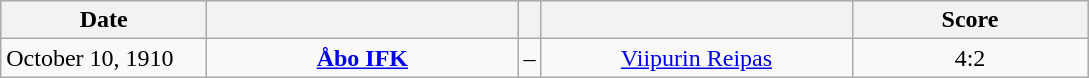<table class="wikitable">
<tr style="background-color: #dddddd;">
<th style="width:130px">Date</th>
<th style="width:200px"></th>
<th></th>
<th style="width:200px"></th>
<th style="width:150px">Score</th>
</tr>
<tr>
<td>October 10, 1910</td>
<td align="middle"><strong><a href='#'>Åbo IFK</a></strong></td>
<td>–</td>
<td align="middle"><a href='#'>Viipurin Reipas</a></td>
<td align="middle">4:2</td>
</tr>
</table>
